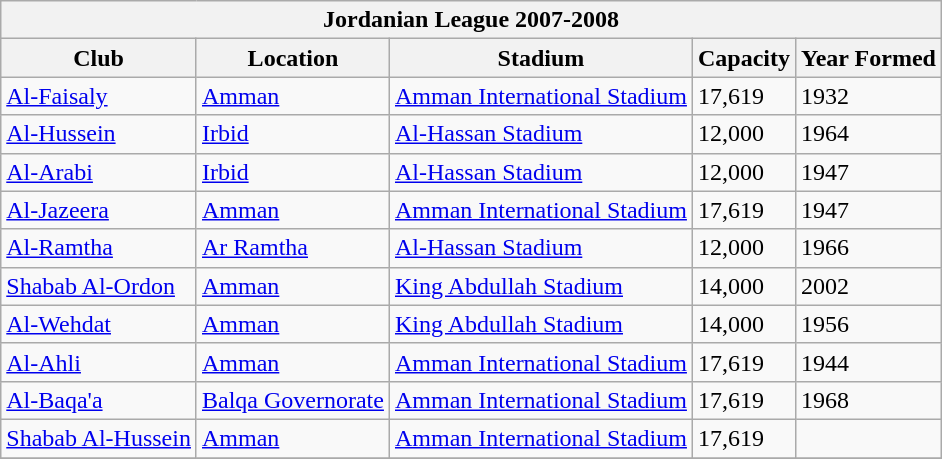<table class="wikitable">
<tr>
<th colspan="5">Jordanian  League 2007-2008</th>
</tr>
<tr>
<th>Club</th>
<th>Location</th>
<th>Stadium</th>
<th>Capacity</th>
<th>Year Formed</th>
</tr>
<tr style="vertical-align:top;">
<td><a href='#'>Al-Faisaly</a></td>
<td><a href='#'>Amman</a></td>
<td><a href='#'>Amman International Stadium</a></td>
<td>17,619</td>
<td>1932</td>
</tr>
<tr style="vertical-align:top;">
<td><a href='#'>Al-Hussein</a></td>
<td><a href='#'>Irbid</a></td>
<td><a href='#'>Al-Hassan Stadium</a></td>
<td>12,000</td>
<td>1964</td>
</tr>
<tr style="vertical-align:top;">
<td><a href='#'>Al-Arabi</a></td>
<td><a href='#'>Irbid </a></td>
<td><a href='#'>Al-Hassan Stadium</a></td>
<td>12,000</td>
<td>1947</td>
</tr>
<tr style="vertical-align:top;">
<td><a href='#'>Al-Jazeera</a></td>
<td><a href='#'>Amman</a></td>
<td><a href='#'>Amman International Stadium</a></td>
<td>17,619</td>
<td>1947</td>
</tr>
<tr style="vertical-align:top;">
<td><a href='#'>Al-Ramtha</a></td>
<td><a href='#'>Ar Ramtha</a></td>
<td><a href='#'>Al-Hassan Stadium</a></td>
<td>12,000</td>
<td>1966</td>
</tr>
<tr style="vertical-align:top;">
<td><a href='#'>Shabab Al-Ordon</a></td>
<td><a href='#'>Amman</a></td>
<td><a href='#'>King Abdullah Stadium</a></td>
<td>14,000</td>
<td>2002</td>
</tr>
<tr style="vertical-align:top;">
<td><a href='#'>Al-Wehdat</a></td>
<td><a href='#'>Amman</a></td>
<td><a href='#'>King Abdullah Stadium</a></td>
<td>14,000</td>
<td>1956</td>
</tr>
<tr style="vertical-align:top;">
<td><a href='#'>Al-Ahli</a></td>
<td><a href='#'>Amman</a></td>
<td><a href='#'>Amman International Stadium</a></td>
<td>17,619</td>
<td>1944</td>
</tr>
<tr style="vertical-align:top;">
<td><a href='#'>Al-Baqa'a</a></td>
<td><a href='#'>Balqa Governorate </a></td>
<td><a href='#'>Amman International Stadium</a></td>
<td>17,619</td>
<td>1968</td>
</tr>
<tr style="vertical-align:top;">
<td><a href='#'>Shabab Al-Hussein</a></td>
<td><a href='#'>Amman</a></td>
<td><a href='#'>Amman International Stadium</a></td>
<td>17,619</td>
<td></td>
</tr>
<tr>
</tr>
</table>
